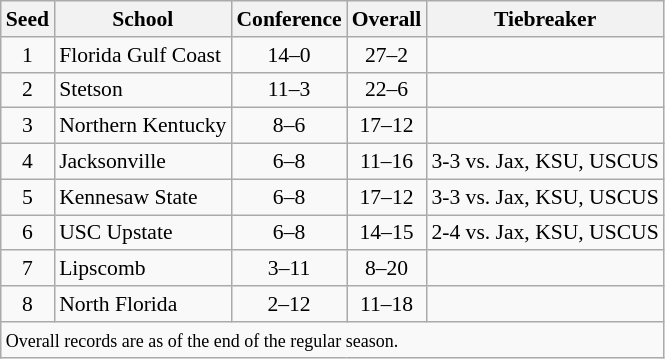<table class="wikitable" style="white-space:nowrap; font-size:90%;">
<tr>
<th>Seed</th>
<th>School</th>
<th>Conference</th>
<th>Overall</th>
<th>Tiebreaker</th>
</tr>
<tr>
<td align=center>1</td>
<td>Florida Gulf Coast</td>
<td align=center>14–0</td>
<td align=center>27–2</td>
<td></td>
</tr>
<tr>
<td align=center>2</td>
<td>Stetson</td>
<td align=center>11–3</td>
<td align=center>22–6</td>
<td></td>
</tr>
<tr>
<td align=center>3</td>
<td>Northern Kentucky</td>
<td align=center>8–6</td>
<td align=center>17–12</td>
<td></td>
</tr>
<tr>
<td align=center>4</td>
<td>Jacksonville</td>
<td align=center>6–8</td>
<td align=center>11–16</td>
<td>3-3 vs. Jax, KSU, USCUS</td>
</tr>
<tr>
<td align=center>5</td>
<td>Kennesaw State</td>
<td align=center>6–8</td>
<td align=center>17–12</td>
<td>3-3 vs. Jax, KSU, USCUS</td>
</tr>
<tr>
<td align=center>6</td>
<td>USC Upstate</td>
<td align=center>6–8</td>
<td align=center>14–15</td>
<td>2-4 vs. Jax, KSU, USCUS</td>
</tr>
<tr>
<td align=center>7</td>
<td>Lipscomb</td>
<td align=center>3–11</td>
<td align=center>8–20</td>
<td></td>
</tr>
<tr>
<td align=center>8</td>
<td>North Florida</td>
<td align=center>2–12</td>
<td align=center>11–18</td>
<td></td>
</tr>
<tr>
<td colspan=5 align=left><small>Overall records are as of the end of the regular season.</small></td>
</tr>
</table>
